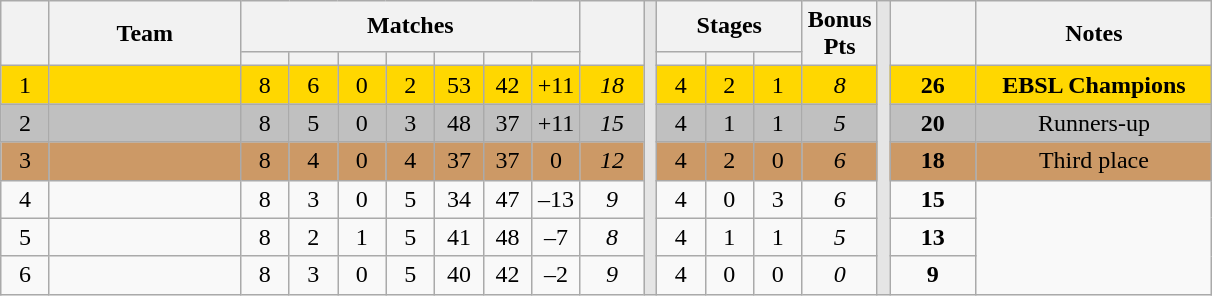<table class="wikitable" style="text-align: center;">
<tr>
<th width="25" rowspan="2"></th>
<th width="120" rowspan="2">Team</th>
<th colspan="7">Matches</th>
<th width="35" rowspan="2"></th>
<th width="1" style="background-color: #E5E5E5;" rowspan="9"></th>
<th colspan="3">Stages</th>
<th width="30" rowspan="2">Bonus Pts</th>
<th width="1" style="background-color: #E5E5E5;" rowspan="9"></th>
<th width="50" rowspan="2"></th>
<th width="150" rowspan="2">Notes</th>
</tr>
<tr>
<th width="25"></th>
<th width="25"></th>
<th width="25"></th>
<th width="25"></th>
<th width="25"></th>
<th width="25"></th>
<th width="25"></th>
<th width="25"></th>
<th width="25"></th>
<th width="25"></th>
</tr>
<tr style="background-color: gold;">
<td>1</td>
<td align=left><strong></strong></td>
<td>8</td>
<td>6</td>
<td>0</td>
<td>2</td>
<td>53</td>
<td>42</td>
<td>+11</td>
<td><em>18</em></td>
<td>4</td>
<td>2</td>
<td>1</td>
<td><em>8</em></td>
<td><strong>26</strong></td>
<td><strong>EBSL Champions</strong></td>
</tr>
<tr style="background-color: silver">
<td>2</td>
<td align=left></td>
<td>8</td>
<td>5</td>
<td>0</td>
<td>3</td>
<td>48</td>
<td>37</td>
<td>+11</td>
<td><em>15</em></td>
<td>4</td>
<td>1</td>
<td>1</td>
<td><em>5</em></td>
<td><strong>20</strong></td>
<td>Runners-up</td>
</tr>
<tr style="background-color: #CC9966;">
<td>3</td>
<td align=left></td>
<td>8</td>
<td>4</td>
<td>0</td>
<td>4</td>
<td>37</td>
<td>37</td>
<td>0</td>
<td><em>12</em></td>
<td>4</td>
<td>2</td>
<td>0</td>
<td><em>6</em></td>
<td><strong>18</strong></td>
<td>Third place</td>
</tr>
<tr>
<td>4</td>
<td align=left></td>
<td>8</td>
<td>3</td>
<td>0</td>
<td>5</td>
<td>34</td>
<td>47</td>
<td>–13</td>
<td><em>9</em></td>
<td>4</td>
<td>0</td>
<td>3</td>
<td><em>6</em></td>
<td><strong>15</strong></td>
<td rowspan="4"></td>
</tr>
<tr>
<td>5</td>
<td align=left></td>
<td>8</td>
<td>2</td>
<td>1</td>
<td>5</td>
<td>41</td>
<td>48</td>
<td>–7</td>
<td><em>8</em></td>
<td>4</td>
<td>1</td>
<td>1</td>
<td><em>5</em></td>
<td><strong>13</strong></td>
</tr>
<tr>
<td>6</td>
<td align=left></td>
<td>8</td>
<td>3</td>
<td>0</td>
<td>5</td>
<td>40</td>
<td>42</td>
<td>–2</td>
<td><em>9</em></td>
<td>4</td>
<td>0</td>
<td>0</td>
<td><em>0</em></td>
<td><strong>9</strong></td>
</tr>
</table>
